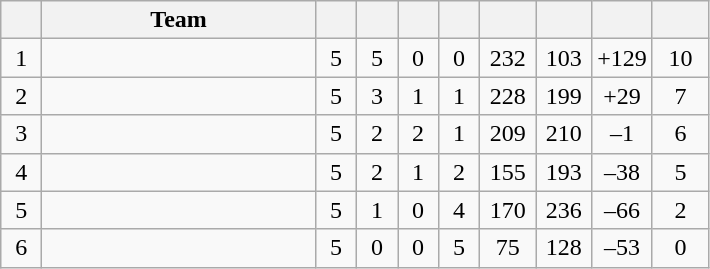<table class=wikitable style=text-align:center>
<tr>
<th width=20 abbr=Position></th>
<th width=175>Team</th>
<th width=20 abbr=Played></th>
<th width=20 abbr=Won></th>
<th width=20 abbr=Drawn></th>
<th width=20 abbr=Lost></th>
<th width=30 abbr=Goal for></th>
<th width=30 abbr=Goal against></th>
<th width=30 abbr=Goal difference></th>
<th width=30 abbr=Points></th>
</tr>
<tr>
<td>1</td>
<td align=left></td>
<td>5</td>
<td>5</td>
<td>0</td>
<td>0</td>
<td>232</td>
<td>103</td>
<td>+129</td>
<td>10</td>
</tr>
<tr>
<td>2</td>
<td align=left></td>
<td>5</td>
<td>3</td>
<td>1</td>
<td>1</td>
<td>228</td>
<td>199</td>
<td>+29</td>
<td>7</td>
</tr>
<tr>
<td>3</td>
<td align=left></td>
<td>5</td>
<td>2</td>
<td>2</td>
<td>1</td>
<td>209</td>
<td>210</td>
<td>–1</td>
<td>6</td>
</tr>
<tr>
<td>4</td>
<td align=left></td>
<td>5</td>
<td>2</td>
<td>1</td>
<td>2</td>
<td>155</td>
<td>193</td>
<td>–38</td>
<td>5</td>
</tr>
<tr>
<td>5</td>
<td align=left></td>
<td>5</td>
<td>1</td>
<td>0</td>
<td>4</td>
<td>170</td>
<td>236</td>
<td>–66</td>
<td>2</td>
</tr>
<tr>
<td>6</td>
<td align=left></td>
<td>5</td>
<td>0</td>
<td>0</td>
<td>5</td>
<td>75</td>
<td>128</td>
<td>–53</td>
<td>0</td>
</tr>
</table>
